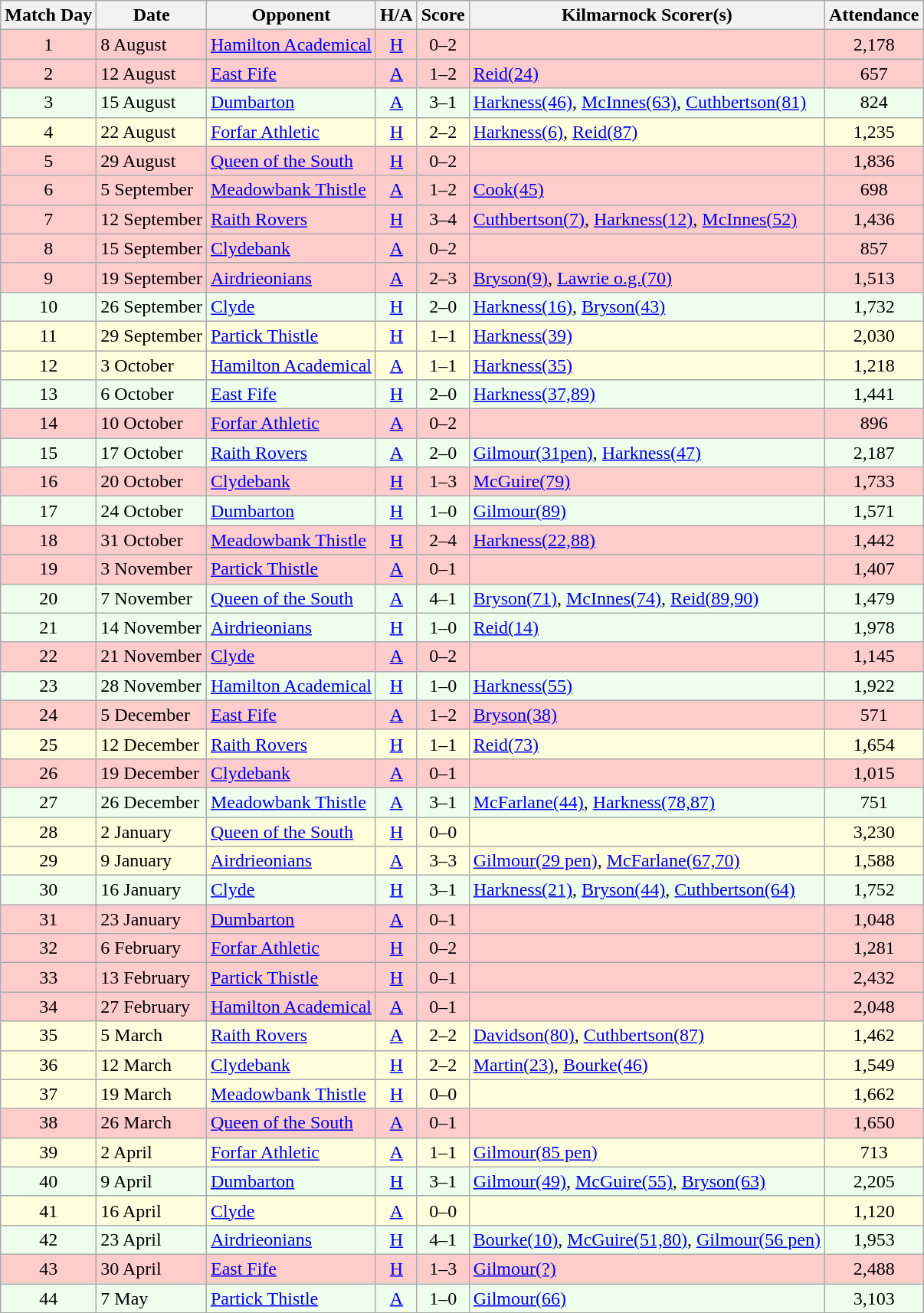<table class="wikitable" style="text-align:center">
<tr>
<th>Match Day</th>
<th>Date</th>
<th>Opponent</th>
<th>H/A</th>
<th>Score</th>
<th>Kilmarnock Scorer(s)</th>
<th>Attendance</th>
</tr>
<tr bgcolor=#FFCCCC>
<td>1</td>
<td align=left>8 August</td>
<td align=left><a href='#'>Hamilton Academical</a></td>
<td><a href='#'>H</a></td>
<td>0–2</td>
<td align=left></td>
<td>2,178</td>
</tr>
<tr bgcolor=#FFCCCC>
<td>2</td>
<td align=left>12 August</td>
<td align=left><a href='#'>East Fife</a></td>
<td><a href='#'>A</a></td>
<td>1–2</td>
<td align=left><a href='#'>Reid(24)</a></td>
<td>657</td>
</tr>
<tr bgcolor=#EEFFEE>
<td>3</td>
<td align=left>15 August</td>
<td align=left><a href='#'>Dumbarton</a></td>
<td><a href='#'>A</a></td>
<td>3–1</td>
<td align=left><a href='#'>Harkness(46)</a>, <a href='#'>McInnes(63)</a>, <a href='#'>Cuthbertson(81)</a></td>
<td>824</td>
</tr>
<tr bgcolor=#FFFFDD>
<td>4</td>
<td align=left>22 August</td>
<td align=left><a href='#'>Forfar Athletic</a></td>
<td><a href='#'>H</a></td>
<td>2–2</td>
<td align=left><a href='#'>Harkness(6)</a>, <a href='#'>Reid(87)</a></td>
<td>1,235</td>
</tr>
<tr bgcolor=#FFCCCC>
<td>5</td>
<td align=left>29 August</td>
<td align=left><a href='#'>Queen of the South</a></td>
<td><a href='#'>H</a></td>
<td>0–2</td>
<td align=left></td>
<td>1,836</td>
</tr>
<tr bgcolor=#FFCCCC>
<td>6</td>
<td align=left>5 September</td>
<td align=left><a href='#'>Meadowbank Thistle</a></td>
<td><a href='#'>A</a></td>
<td>1–2</td>
<td align=left><a href='#'>Cook(45)</a></td>
<td>698</td>
</tr>
<tr bgcolor=#FFCCCC>
<td>7</td>
<td align=left>12 September</td>
<td align=left><a href='#'>Raith Rovers</a></td>
<td><a href='#'>H</a></td>
<td>3–4</td>
<td align=left><a href='#'>Cuthbertson(7)</a>, <a href='#'>Harkness(12)</a>, <a href='#'>McInnes(52)</a></td>
<td>1,436</td>
</tr>
<tr bgcolor=#FFCCCC>
<td>8</td>
<td align=left>15 September</td>
<td align=left><a href='#'>Clydebank</a></td>
<td><a href='#'>A</a></td>
<td>0–2</td>
<td align=left></td>
<td>857</td>
</tr>
<tr bgcolor=#FFCCCC>
<td>9</td>
<td align=left>19 September</td>
<td align=left><a href='#'>Airdrieonians</a></td>
<td><a href='#'>A</a></td>
<td>2–3</td>
<td align=left><a href='#'>Bryson(9)</a>, <a href='#'>Lawrie o.g.(70)</a></td>
<td>1,513</td>
</tr>
<tr bgcolor=#EEFFEE>
<td>10</td>
<td align=left>26 September</td>
<td align=left><a href='#'>Clyde</a></td>
<td><a href='#'>H</a></td>
<td>2–0</td>
<td align=left><a href='#'>Harkness(16)</a>, <a href='#'>Bryson(43)</a></td>
<td>1,732</td>
</tr>
<tr bgcolor=#FFFFDD>
<td>11</td>
<td align=left>29 September</td>
<td align=left><a href='#'>Partick Thistle</a></td>
<td><a href='#'>H</a></td>
<td>1–1</td>
<td align=left><a href='#'>Harkness(39)</a></td>
<td>2,030</td>
</tr>
<tr bgcolor=#FFFFDD>
<td>12</td>
<td align=left>3 October</td>
<td align=left><a href='#'>Hamilton Academical</a></td>
<td><a href='#'>A</a></td>
<td>1–1</td>
<td align=left><a href='#'>Harkness(35)</a></td>
<td>1,218</td>
</tr>
<tr bgcolor=#EEFFEE>
<td>13</td>
<td align=left>6 October</td>
<td align=left><a href='#'>East Fife</a></td>
<td><a href='#'>H</a></td>
<td>2–0</td>
<td align=left><a href='#'>Harkness(37,89)</a></td>
<td>1,441</td>
</tr>
<tr bgcolor=#FFCCCC>
<td>14</td>
<td align=left>10 October</td>
<td align=left><a href='#'>Forfar Athletic</a></td>
<td><a href='#'>A</a></td>
<td>0–2</td>
<td align=left></td>
<td>896</td>
</tr>
<tr bgcolor=#EEFFEE>
<td>15</td>
<td align=left>17 October</td>
<td align=left><a href='#'>Raith Rovers</a></td>
<td><a href='#'>A</a></td>
<td>2–0</td>
<td align=left><a href='#'>Gilmour(31pen)</a>, <a href='#'>Harkness(47)</a></td>
<td>2,187</td>
</tr>
<tr bgcolor=#FFCCCC>
<td>16</td>
<td align=left>20 October</td>
<td align=left><a href='#'>Clydebank</a></td>
<td><a href='#'>H</a></td>
<td>1–3</td>
<td align=left><a href='#'>McGuire(79)</a></td>
<td>1,733</td>
</tr>
<tr bgcolor=#EEFFEE>
<td>17</td>
<td align=left>24 October</td>
<td align=left><a href='#'>Dumbarton</a></td>
<td><a href='#'>H</a></td>
<td>1–0</td>
<td align=left><a href='#'>Gilmour(89)</a></td>
<td>1,571</td>
</tr>
<tr bgcolor=#FFCCCC>
<td>18</td>
<td align=left>31 October</td>
<td align=left><a href='#'>Meadowbank Thistle</a></td>
<td><a href='#'>H</a></td>
<td>2–4</td>
<td align=left><a href='#'>Harkness(22,88)</a></td>
<td>1,442</td>
</tr>
<tr bgcolor=#FFCCCC>
<td>19</td>
<td align=left>3 November</td>
<td align=left><a href='#'>Partick Thistle</a></td>
<td><a href='#'>A</a></td>
<td>0–1</td>
<td align=left></td>
<td>1,407</td>
</tr>
<tr bgcolor=#EEFFEE>
<td>20</td>
<td align=left>7 November</td>
<td align=left><a href='#'>Queen of the South</a></td>
<td><a href='#'>A</a></td>
<td>4–1</td>
<td align=left><a href='#'>Bryson(71)</a>, <a href='#'>McInnes(74)</a>, <a href='#'>Reid(89,90)</a></td>
<td>1,479</td>
</tr>
<tr bgcolor=#EEFFEE>
<td>21</td>
<td align=left>14 November</td>
<td align=left><a href='#'>Airdrieonians</a></td>
<td><a href='#'>H</a></td>
<td>1–0</td>
<td align=left><a href='#'>Reid(14)</a></td>
<td>1,978</td>
</tr>
<tr bgcolor=#FFCCCC>
<td>22</td>
<td align=left>21 November</td>
<td align=left><a href='#'>Clyde</a></td>
<td><a href='#'>A</a></td>
<td>0–2</td>
<td align=left></td>
<td>1,145</td>
</tr>
<tr bgcolor=#EEFFEE>
<td>23</td>
<td align=left>28 November</td>
<td align=left><a href='#'>Hamilton Academical</a></td>
<td><a href='#'>H</a></td>
<td>1–0</td>
<td align=left><a href='#'>Harkness(55)</a></td>
<td>1,922</td>
</tr>
<tr bgcolor=#FFCCCC>
<td>24</td>
<td align=left>5 December</td>
<td align=left><a href='#'>East Fife</a></td>
<td><a href='#'>A</a></td>
<td>1–2</td>
<td align=left><a href='#'>Bryson(38)</a></td>
<td>571</td>
</tr>
<tr bgcolor=#FFFFDD>
<td>25</td>
<td align=left>12 December</td>
<td align=left><a href='#'>Raith Rovers</a></td>
<td><a href='#'>H</a></td>
<td>1–1</td>
<td align=left><a href='#'>Reid(73)</a></td>
<td>1,654</td>
</tr>
<tr bgcolor=#FFCCCC>
<td>26</td>
<td align=left>19 December</td>
<td align=left><a href='#'>Clydebank</a></td>
<td><a href='#'>A</a></td>
<td>0–1</td>
<td align=left></td>
<td>1,015</td>
</tr>
<tr bgcolor=#EEFFEE>
<td>27</td>
<td align=left>26 December</td>
<td align=left><a href='#'>Meadowbank Thistle</a></td>
<td><a href='#'>A</a></td>
<td>3–1</td>
<td align=left><a href='#'>McFarlane(44)</a>, <a href='#'>Harkness(78,87)</a></td>
<td>751</td>
</tr>
<tr bgcolor=#FFFFDD>
<td>28</td>
<td align=left>2 January</td>
<td align=left><a href='#'>Queen of the South</a></td>
<td><a href='#'>H</a></td>
<td>0–0</td>
<td align=left></td>
<td>3,230</td>
</tr>
<tr bgcolor=#FFFFDD>
<td>29</td>
<td align=left>9 January</td>
<td align=left><a href='#'>Airdrieonians</a></td>
<td><a href='#'>A</a></td>
<td>3–3</td>
<td align=left><a href='#'>Gilmour(29 pen)</a>, <a href='#'>McFarlane(67,70)</a></td>
<td>1,588</td>
</tr>
<tr bgcolor=#EEFFEE>
<td>30</td>
<td align=left>16 January</td>
<td align=left><a href='#'>Clyde</a></td>
<td><a href='#'>H</a></td>
<td>3–1</td>
<td align=left><a href='#'>Harkness(21)</a>, <a href='#'>Bryson(44)</a>, <a href='#'>Cuthbertson(64)</a></td>
<td>1,752</td>
</tr>
<tr bgcolor=#FFCCCC>
<td>31</td>
<td align=left>23 January</td>
<td align=left><a href='#'>Dumbarton</a></td>
<td><a href='#'>A</a></td>
<td>0–1</td>
<td align=left></td>
<td>1,048</td>
</tr>
<tr bgcolor=#FFCCCC>
<td>32</td>
<td align=left>6 February</td>
<td align=left><a href='#'>Forfar Athletic</a></td>
<td><a href='#'>H</a></td>
<td>0–2</td>
<td align=left></td>
<td>1,281</td>
</tr>
<tr bgcolor=#FFCCCC>
<td>33</td>
<td align=left>13 February</td>
<td align=left><a href='#'>Partick Thistle</a></td>
<td><a href='#'>H</a></td>
<td>0–1</td>
<td align=left></td>
<td>2,432</td>
</tr>
<tr bgcolor=#FFCCCC>
<td>34</td>
<td align=left>27 February</td>
<td align=left><a href='#'>Hamilton Academical</a></td>
<td><a href='#'>A</a></td>
<td>0–1</td>
<td align=left></td>
<td>2,048</td>
</tr>
<tr bgcolor=#FFFFDD>
<td>35</td>
<td align=left>5 March</td>
<td align=left><a href='#'>Raith Rovers</a></td>
<td><a href='#'>A</a></td>
<td>2–2</td>
<td align=left><a href='#'>Davidson(80)</a>, <a href='#'>Cuthbertson(87)</a></td>
<td>1,462</td>
</tr>
<tr bgcolor=#FFFFDD>
<td>36</td>
<td align=left>12 March</td>
<td align=left><a href='#'>Clydebank</a></td>
<td><a href='#'>H</a></td>
<td>2–2</td>
<td align=left><a href='#'>Martin(23)</a>, <a href='#'>Bourke(46)</a></td>
<td>1,549</td>
</tr>
<tr bgcolor=#FFFFDD>
<td>37</td>
<td align=left>19 March</td>
<td align=left><a href='#'>Meadowbank Thistle</a></td>
<td><a href='#'>H</a></td>
<td>0–0</td>
<td align=left></td>
<td>1,662</td>
</tr>
<tr bgcolor=#FFCCCC>
<td>38</td>
<td align=left>26 March</td>
<td align=left><a href='#'>Queen of the South</a></td>
<td><a href='#'>A</a></td>
<td>0–1</td>
<td align=left></td>
<td>1,650</td>
</tr>
<tr bgcolor=#FFFFDD>
<td>39</td>
<td align=left>2 April</td>
<td align=left><a href='#'>Forfar Athletic</a></td>
<td><a href='#'>A</a></td>
<td>1–1</td>
<td align=left><a href='#'>Gilmour(85 pen)</a></td>
<td>713</td>
</tr>
<tr bgcolor=#EEFFEE>
<td>40</td>
<td align=left>9 April</td>
<td align=left><a href='#'>Dumbarton</a></td>
<td><a href='#'>H</a></td>
<td>3–1</td>
<td align=left><a href='#'>Gilmour(49)</a>, <a href='#'>McGuire(55)</a>, <a href='#'>Bryson(63)</a></td>
<td>2,205</td>
</tr>
<tr bgcolor=#FFFFDD>
<td>41</td>
<td align=left>16 April</td>
<td align=left><a href='#'>Clyde</a></td>
<td><a href='#'>A</a></td>
<td>0–0</td>
<td align=left></td>
<td>1,120</td>
</tr>
<tr bgcolor=#EEFFEE>
<td>42</td>
<td align=left>23 April</td>
<td align=left><a href='#'>Airdrieonians</a></td>
<td><a href='#'>H</a></td>
<td>4–1</td>
<td align=left><a href='#'>Bourke(10)</a>, <a href='#'>McGuire(51,80)</a>, <a href='#'>Gilmour(56 pen)</a></td>
<td>1,953</td>
</tr>
<tr bgcolor=#FFCCCC>
<td>43</td>
<td align=left>30 April</td>
<td align=left><a href='#'>East Fife</a></td>
<td><a href='#'>H</a></td>
<td>1–3</td>
<td align=left><a href='#'>Gilmour(?)</a></td>
<td>2,488</td>
</tr>
<tr bgcolor=#EEFFEE>
<td>44</td>
<td align=left>7 May</td>
<td align=left><a href='#'>Partick Thistle</a></td>
<td><a href='#'>A</a></td>
<td>1–0</td>
<td align=left><a href='#'>Gilmour(66)</a></td>
<td>3,103</td>
</tr>
</table>
